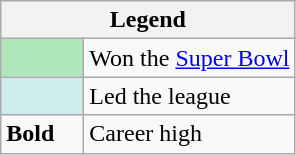<table class="wikitable mw-collapsible mw-collapsed">
<tr>
<th colspan="2">Legend</th>
</tr>
<tr>
<td style="background:#afe6ba; width:3em;"></td>
<td>Won the <a href='#'>Super Bowl</a></td>
</tr>
<tr>
<td style="background:#cfecec; width:3em;"></td>
<td>Led the league</td>
</tr>
<tr>
<td><strong>Bold</strong></td>
<td>Career high</td>
</tr>
</table>
